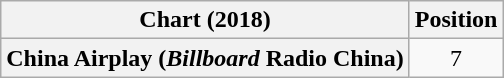<table class="wikitable plainrowheaders" style="text-align:center">
<tr>
<th scope="col">Chart (2018)</th>
<th scope="col">Position</th>
</tr>
<tr>
<th scope="row">China Airplay (<em>Billboard</em> Radio China)</th>
<td>7</td>
</tr>
</table>
